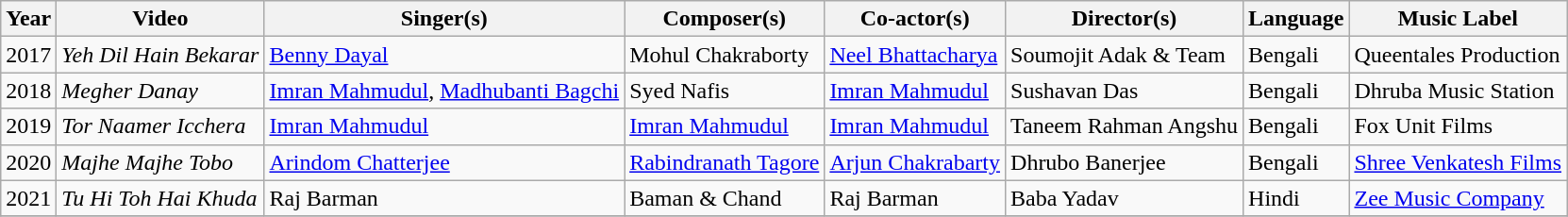<table class="wikitable sortable">
<tr>
<th>Year</th>
<th>Video</th>
<th>Singer(s)</th>
<th>Composer(s)</th>
<th>Co-actor(s)</th>
<th>Director(s)</th>
<th>Language</th>
<th>Music Label</th>
</tr>
<tr>
<td>2017</td>
<td><em>Yeh Dil Hain Bekarar</em></td>
<td><a href='#'>Benny Dayal</a></td>
<td>Mohul Chakraborty</td>
<td><a href='#'>Neel Bhattacharya</a></td>
<td>Soumojit Adak & Team</td>
<td>Bengali</td>
<td>Queentales Production</td>
</tr>
<tr>
<td>2018</td>
<td><em>Megher Danay</em></td>
<td><a href='#'>Imran Mahmudul</a>, <a href='#'>Madhubanti Bagchi</a></td>
<td>Syed Nafis</td>
<td><a href='#'>Imran Mahmudul</a></td>
<td>Sushavan Das</td>
<td>Bengali</td>
<td>Dhruba Music Station</td>
</tr>
<tr>
<td>2019</td>
<td><em>Tor Naamer Icchera</em></td>
<td><a href='#'>Imran Mahmudul</a></td>
<td><a href='#'>Imran Mahmudul</a></td>
<td><a href='#'>Imran Mahmudul</a></td>
<td>Taneem Rahman Angshu</td>
<td>Bengali</td>
<td>Fox Unit Films</td>
</tr>
<tr>
<td>2020</td>
<td><em>Majhe Majhe Tobo</em></td>
<td><a href='#'>Arindom Chatterjee</a></td>
<td><a href='#'>Rabindranath Tagore</a></td>
<td><a href='#'>Arjun Chakrabarty</a></td>
<td>Dhrubo Banerjee</td>
<td>Bengali</td>
<td><a href='#'>Shree Venkatesh Films</a></td>
</tr>
<tr>
<td>2021</td>
<td><em>Tu Hi Toh Hai Khuda</em></td>
<td>Raj Barman</td>
<td>Baman & Chand</td>
<td>Raj Barman</td>
<td>Baba Yadav</td>
<td>Hindi</td>
<td><a href='#'>Zee Music Company</a></td>
</tr>
<tr>
</tr>
</table>
